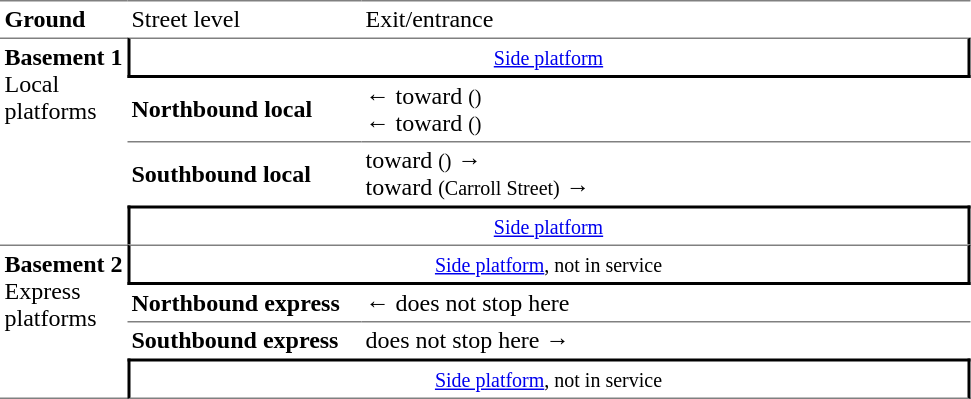<table table border=0 cellspacing=0 cellpadding=3>
<tr>
<td style="border-top:solid 1px gray;" width=50><strong>Ground</strong></td>
<td style="border-top:solid 1px gray;" width=150>Street level</td>
<td style="border-top:solid 1px gray;" width=400>Exit/entrance</td>
</tr>
<tr>
<td style="border-top:solid 1px gray;" width=50 rowspan=4 valign=top><strong>Basement 1</strong><br>Local platforms</td>
<td style="border-top:solid 1px gray;border-right:solid 2px black;border-left:solid 2px black;border-bottom:solid 2px black;text-align:center;" colspan=2><small><a href='#'>Side platform</a></small></td>
</tr>
<tr>
<td style="border-bottom:solid 1px gray;"><strong>Northbound local</strong></td>
<td style="border-bottom:solid 1px gray;">←  toward  <small>()</small><br>←  toward  <small>()</small></td>
</tr>
<tr>
<td><strong>Southbound local</strong></td>
<td>  toward  <small>()</small> →<br>  toward  <small>(Carroll Street)</small> →</td>
</tr>
<tr>
<td style="border-top:solid 2px black;border-right:solid 2px black;border-left:solid 2px black;text-align:center;" colspan=2><small><a href='#'>Side platform</a></small></td>
</tr>
<tr>
<td style="border-top:solid 1px gray;border-bottom:solid 1px gray;" width=50 rowspan=4 valign=top><strong>Basement 2</strong><br>Express platforms</td>
<td style="border-top:solid 1px gray;border-right:solid 2px black;border-left:solid 2px black;border-bottom:solid 2px black;text-align:center;" colspan=2><small><a href='#'>Side platform</a>, not in service</small></td>
</tr>
<tr>
<td style="border-bottom:solid 1px gray;"><span><strong>Northbound express</strong></span></td>
<td style="border-bottom:solid 1px gray;">←  does not stop here</td>
</tr>
<tr>
<td><span><strong>Southbound express</strong></span></td>
<td>  does not stop here →</td>
</tr>
<tr>
<td style="border-bottom:solid 1px gray;border-top:solid 2px black;border-right:solid 2px black;border-left:solid 2px black;text-align:center;" colspan=2><small><a href='#'>Side platform</a>, not in service</small></td>
</tr>
</table>
